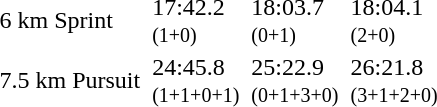<table>
<tr>
<td>6 km Sprint</td>
<td></td>
<td>17:42.2<br><small>(1+0)</small></td>
<td></td>
<td>18:03.7<br><small>(0+1)</small></td>
<td></td>
<td>18:04.1<br><small>(2+0)</small></td>
</tr>
<tr>
<td>7.5 km Pursuit</td>
<td></td>
<td>24:45.8<br><small>(1+1+0+1)</small></td>
<td></td>
<td>25:22.9<br><small>(0+1+3+0)</small></td>
<td></td>
<td>26:21.8<br><small>(3+1+2+0)</small></td>
</tr>
</table>
